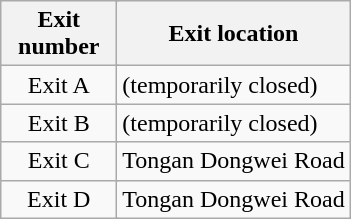<table class="wikitable">
<tr>
<th colspan="2" style="width:70px">Exit number</th>
<th>Exit location</th>
</tr>
<tr>
<td colspan="2" align="center">Exit A</td>
<td>(temporarily closed)</td>
</tr>
<tr>
<td colspan="2" align="center">Exit B</td>
<td>(temporarily closed)</td>
</tr>
<tr>
<td colspan="2" align="center">Exit C</td>
<td>Tongan Dongwei Road</td>
</tr>
<tr>
<td colspan="2" align="center">Exit D</td>
<td>Tongan Dongwei Road</td>
</tr>
</table>
